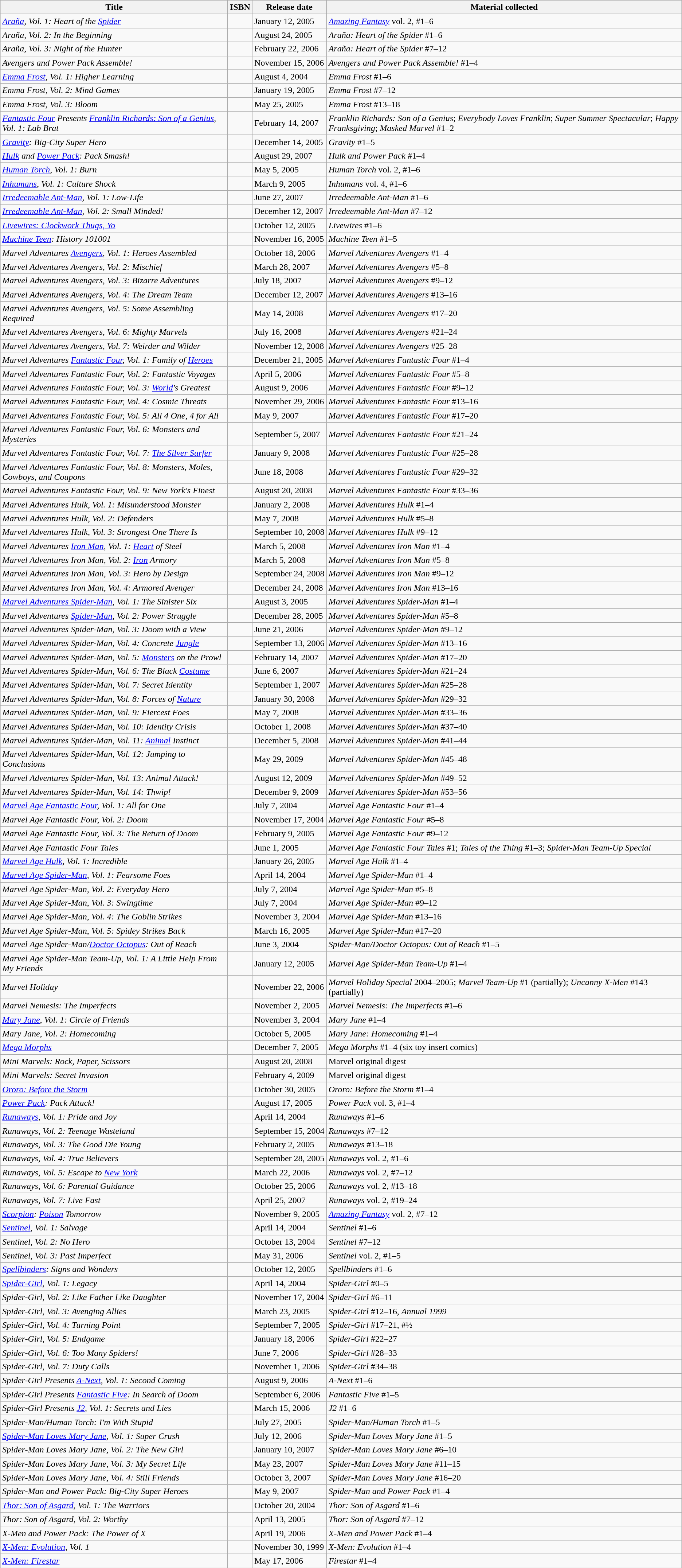<table class="wikitable sortable">
<tr>
<th>Title</th>
<th>ISBN</th>
<th>Release date</th>
<th>Material collected</th>
</tr>
<tr>
<td><em><a href='#'>Araña</a>, Vol. 1: Heart of the <a href='#'>Spider</a></em></td>
<td></td>
<td>January 12, 2005</td>
<td><em><a href='#'>Amazing Fantasy</a></em> vol. 2, #1–6</td>
</tr>
<tr>
<td><em>Araña, Vol. 2: In the Beginning</em></td>
<td></td>
<td>August 24, 2005</td>
<td><em>Araña: Heart of the Spider</em> #1–6</td>
</tr>
<tr>
<td><em>Araña, Vol. 3: Night of the Hunter</em></td>
<td></td>
<td>February 22, 2006</td>
<td><em>Araña: Heart of the Spider</em> #7–12</td>
</tr>
<tr>
<td><em>Avengers and Power Pack Assemble!</em></td>
<td></td>
<td>November 15, 2006</td>
<td><em>Avengers and Power Pack Assemble!</em> #1–4</td>
</tr>
<tr>
<td><em><a href='#'>Emma Frost</a>, Vol. 1: Higher Learning</em></td>
<td></td>
<td>August 4, 2004</td>
<td><em>Emma Frost</em> #1–6</td>
</tr>
<tr>
<td><em>Emma Frost, Vol. 2: Mind Games</em></td>
<td></td>
<td>January 19, 2005</td>
<td><em>Emma Frost</em> #7–12</td>
</tr>
<tr>
<td><em>Emma Frost, Vol. 3: Bloom</em></td>
<td></td>
<td>May 25, 2005</td>
<td><em>Emma Frost</em> #13–18</td>
</tr>
<tr>
<td><em><a href='#'>Fantastic Four</a> Presents <a href='#'>Franklin Richards: Son of a Genius</a>, Vol. 1: Lab Brat</em></td>
<td></td>
<td>February 14, 2007</td>
<td><em>Franklin Richards: Son of a Genius</em>; <em>Everybody Loves Franklin</em>; <em>Super Summer Spectacular</em>; <em>Happy Franksgiving</em>; <em>Masked Marvel</em> #1–2</td>
</tr>
<tr>
<td><em><a href='#'>Gravity</a>: Big-City Super Hero</em></td>
<td></td>
<td>December 14, 2005</td>
<td><em>Gravity</em> #1–5</td>
</tr>
<tr>
<td><em><a href='#'>Hulk</a> and <a href='#'>Power Pack</a>: Pack Smash!</em></td>
<td></td>
<td>August 29, 2007</td>
<td><em>Hulk and Power Pack</em> #1–4</td>
</tr>
<tr>
<td><em><a href='#'>Human Torch</a>, Vol. 1: Burn</em></td>
<td></td>
<td>May 5, 2005</td>
<td><em>Human Torch</em> vol. 2, #1–6</td>
</tr>
<tr>
<td><em><a href='#'>Inhumans</a>, Vol. 1: Culture Shock</em></td>
<td></td>
<td>March 9, 2005</td>
<td><em>Inhumans</em> vol. 4, #1–6</td>
</tr>
<tr>
<td><em><a href='#'>Irredeemable Ant-Man</a>, Vol. 1: Low-Life</em></td>
<td></td>
<td>June 27, 2007</td>
<td><em>Irredeemable Ant-Man</em> #1–6</td>
</tr>
<tr>
<td><em><a href='#'>Irredeemable Ant-Man</a>, Vol. 2: Small Minded!</em></td>
<td></td>
<td>December 12, 2007</td>
<td><em>Irredeemable Ant-Man</em> #7–12</td>
</tr>
<tr>
<td><em><a href='#'>Livewires: Clockwork Thugs, Yo</a></em></td>
<td></td>
<td>October 12, 2005</td>
<td><em>Livewires</em> #1–6</td>
</tr>
<tr>
<td><em><a href='#'>Machine Teen</a>: History 101001</em></td>
<td></td>
<td>November 16, 2005</td>
<td><em>Machine Teen</em> #1–5</td>
</tr>
<tr>
<td><em>Marvel Adventures <a href='#'>Avengers</a>, Vol. 1: Heroes Assembled</em></td>
<td></td>
<td>October 18, 2006</td>
<td><em>Marvel Adventures Avengers</em> #1–4</td>
</tr>
<tr>
<td><em>Marvel Adventures Avengers, Vol. 2: Mischief</em></td>
<td></td>
<td>March 28, 2007</td>
<td><em>Marvel Adventures Avengers</em> #5–8</td>
</tr>
<tr>
<td><em>Marvel Adventures Avengers, Vol. 3: Bizarre Adventures</em></td>
<td></td>
<td>July 18, 2007</td>
<td><em>Marvel Adventures Avengers</em> #9–12</td>
</tr>
<tr>
<td><em>Marvel Adventures Avengers, Vol. 4: The Dream Team</em></td>
<td></td>
<td>December 12, 2007</td>
<td><em>Marvel Adventures Avengers</em> #13–16</td>
</tr>
<tr>
<td><em>Marvel Adventures Avengers, Vol. 5: Some Assembling Required</em></td>
<td></td>
<td>May 14, 2008</td>
<td><em>Marvel Adventures Avengers</em> #17–20</td>
</tr>
<tr>
<td><em>Marvel Adventures Avengers, Vol. 6: Mighty Marvels</em></td>
<td></td>
<td>July 16, 2008</td>
<td><em>Marvel Adventures Avengers</em> #21–24</td>
</tr>
<tr>
<td><em>Marvel Adventures Avengers, Vol. 7: Weirder and Wilder</em></td>
<td></td>
<td>November 12, 2008</td>
<td><em>Marvel Adventures Avengers</em> #25–28</td>
</tr>
<tr>
<td><em>Marvel Adventures <a href='#'>Fantastic Four</a>, Vol. 1: Family of <a href='#'>Heroes</a></em></td>
<td></td>
<td>December 21, 2005</td>
<td><em>Marvel Adventures Fantastic Four</em> #1–4</td>
</tr>
<tr>
<td><em>Marvel Adventures Fantastic Four, Vol. 2: Fantastic Voyages</em></td>
<td></td>
<td>April 5, 2006</td>
<td><em>Marvel Adventures Fantastic Four</em> #5–8</td>
</tr>
<tr>
<td><em>Marvel Adventures Fantastic Four, Vol. 3: <a href='#'>World</a>'s Greatest</em></td>
<td></td>
<td>August 9, 2006</td>
<td><em>Marvel Adventures Fantastic Four</em> #9–12</td>
</tr>
<tr>
<td><em>Marvel Adventures Fantastic Four, Vol. 4: Cosmic Threats</em></td>
<td></td>
<td>November 29, 2006</td>
<td><em>Marvel Adventures Fantastic Four</em> #13–16</td>
</tr>
<tr>
<td><em>Marvel Adventures Fantastic Four, Vol. 5: All 4 One, 4 for All</em></td>
<td></td>
<td>May 9, 2007</td>
<td><em>Marvel Adventures Fantastic Four</em> #17–20</td>
</tr>
<tr>
<td><em>Marvel Adventures Fantastic Four, Vol. 6: Monsters and Mysteries</em></td>
<td></td>
<td>September 5, 2007</td>
<td><em>Marvel Adventures Fantastic Four</em> #21–24</td>
</tr>
<tr>
<td><em>Marvel Adventures Fantastic Four, Vol. 7: <a href='#'>The Silver Surfer</a></em></td>
<td></td>
<td>January 9, 2008</td>
<td><em>Marvel Adventures Fantastic Four</em> #25–28</td>
</tr>
<tr>
<td><em>Marvel Adventures Fantastic Four, Vol. 8: Monsters, Moles, Cowboys, and Coupons</em></td>
<td></td>
<td>June 18, 2008</td>
<td><em>Marvel Adventures Fantastic Four</em> #29–32</td>
</tr>
<tr>
<td><em>Marvel Adventures Fantastic Four, Vol. 9: New York's Finest</em></td>
<td></td>
<td>August 20, 2008</td>
<td><em>Marvel Adventures Fantastic Four</em> #33–36</td>
</tr>
<tr>
<td><em>Marvel Adventures Hulk, Vol. 1: Misunderstood Monster</em></td>
<td></td>
<td>January 2, 2008</td>
<td><em>Marvel Adventures Hulk</em> #1–4</td>
</tr>
<tr>
<td><em>Marvel Adventures Hulk, Vol. 2: Defenders</em></td>
<td></td>
<td>May 7, 2008</td>
<td><em>Marvel Adventures Hulk</em> #5–8</td>
</tr>
<tr>
<td><em>Marvel Adventures Hulk, Vol. 3: Strongest One There Is</em></td>
<td></td>
<td style=white-space:nowrap>September 10, 2008</td>
<td><em>Marvel Adventures Hulk</em> #9–12</td>
</tr>
<tr>
<td><em>Marvel Adventures <a href='#'>Iron Man</a>, Vol. 1: <a href='#'>Heart</a> of Steel</em></td>
<td></td>
<td>March 5, 2008</td>
<td><em>Marvel Adventures Iron Man</em> #1–4</td>
</tr>
<tr>
<td><em>Marvel Adventures Iron Man, Vol. 2: <a href='#'>Iron</a> Armory</em></td>
<td></td>
<td>March 5, 2008</td>
<td><em>Marvel Adventures Iron Man</em> #5–8</td>
</tr>
<tr>
<td><em>Marvel Adventures Iron Man, Vol. 3: Hero by Design</em></td>
<td></td>
<td>September 24, 2008</td>
<td><em>Marvel Adventures Iron Man</em> #9–12</td>
</tr>
<tr>
<td><em>Marvel Adventures Iron Man, Vol. 4: Armored Avenger</em></td>
<td></td>
<td>December 24, 2008</td>
<td><em>Marvel Adventures Iron Man</em> #13–16</td>
</tr>
<tr>
<td><em><a href='#'>Marvel Adventures Spider-Man</a>, Vol. 1: The Sinister Six</em></td>
<td></td>
<td>August 3, 2005</td>
<td><em>Marvel Adventures Spider-Man</em> #1–4</td>
</tr>
<tr>
<td><em>Marvel Adventures <a href='#'>Spider-Man</a>, Vol. 2: Power Struggle</em></td>
<td></td>
<td>December 28, 2005</td>
<td><em>Marvel Adventures Spider-Man</em> #5–8</td>
</tr>
<tr>
<td><em>Marvel Adventures Spider-Man, Vol. 3: Doom with a View</em></td>
<td></td>
<td>June 21, 2006</td>
<td><em>Marvel Adventures Spider-Man</em> #9–12</td>
</tr>
<tr>
<td><em>Marvel Adventures Spider-Man, Vol. 4: Concrete <a href='#'>Jungle</a></em></td>
<td></td>
<td>September 13, 2006</td>
<td><em>Marvel Adventures Spider-Man</em> #13–16</td>
</tr>
<tr>
<td><em>Marvel Adventures Spider-Man, Vol. 5: <a href='#'>Monsters</a> on the Prowl</em></td>
<td></td>
<td>February 14, 2007</td>
<td><em>Marvel Adventures Spider-Man</em> #17–20</td>
</tr>
<tr>
<td><em>Marvel Adventures Spider-Man, Vol. 6: The Black <a href='#'>Costume</a></em></td>
<td></td>
<td>June 6, 2007</td>
<td><em>Marvel Adventures Spider-Man</em> #21–24</td>
</tr>
<tr>
<td><em>Marvel Adventures Spider-Man, Vol. 7: Secret Identity</em></td>
<td></td>
<td>September 1, 2007</td>
<td><em>Marvel Adventures Spider-Man</em> #25–28</td>
</tr>
<tr>
<td><em>Marvel Adventures Spider-Man, Vol. 8: Forces of <a href='#'>Nature</a></em></td>
<td></td>
<td>January 30, 2008</td>
<td><em>Marvel Adventures Spider-Man</em> #29–32</td>
</tr>
<tr>
<td><em>Marvel Adventures Spider-Man, Vol. 9: Fiercest Foes</em></td>
<td></td>
<td>May 7, 2008</td>
<td><em>Marvel Adventures Spider-Man</em> #33–36</td>
</tr>
<tr>
<td><em>Marvel Adventures Spider-Man, Vol. 10: Identity Crisis</em></td>
<td></td>
<td>October 1, 2008</td>
<td><em>Marvel Adventures Spider-Man</em> #37–40</td>
</tr>
<tr>
<td><em>Marvel Adventures Spider-Man, Vol. 11: <a href='#'>Animal</a> Instinct</em></td>
<td></td>
<td>December 5, 2008</td>
<td><em>Marvel Adventures Spider-Man</em> #41–44</td>
</tr>
<tr>
<td><em>Marvel Adventures Spider-Man, Vol. 12: Jumping to Conclusions</em></td>
<td style=white-space:nowrap></td>
<td>May 29, 2009</td>
<td><em>Marvel Adventures Spider-Man</em> #45–48</td>
</tr>
<tr>
<td><em>Marvel Adventures Spider-Man, Vol. 13: Animal Attack!</em></td>
<td></td>
<td>August 12, 2009</td>
<td><em>Marvel Adventures Spider-Man</em> #49–52</td>
</tr>
<tr>
<td><em>Marvel Adventures Spider-Man, Vol. 14: Thwip!</em></td>
<td></td>
<td>December 9, 2009</td>
<td><em>Marvel Adventures Spider-Man</em> #53–56</td>
</tr>
<tr>
<td><em><a href='#'>Marvel Age Fantastic Four</a>, Vol. 1: All for One</em></td>
<td></td>
<td>July 7, 2004</td>
<td><em>Marvel Age Fantastic Four</em> #1–4</td>
</tr>
<tr>
<td><em>Marvel Age Fantastic Four, Vol. 2: Doom</em></td>
<td></td>
<td>November 17, 2004</td>
<td><em>Marvel Age Fantastic Four</em> #5–8</td>
</tr>
<tr>
<td><em>Marvel Age Fantastic Four, Vol. 3: The Return of Doom</em></td>
<td></td>
<td>February 9, 2005</td>
<td><em>Marvel Age Fantastic Four</em> #9–12</td>
</tr>
<tr>
<td><em>Marvel Age Fantastic Four Tales</em></td>
<td></td>
<td>June 1, 2005</td>
<td><em>Marvel Age Fantastic Four Tales</em> #1; <em>Tales of the Thing</em> #1–3; <em>Spider-Man Team-Up Special</em></td>
</tr>
<tr>
<td><em><a href='#'>Marvel Age Hulk</a>, Vol. 1: Incredible</em></td>
<td></td>
<td>January 26, 2005</td>
<td><em>Marvel Age Hulk</em> #1–4</td>
</tr>
<tr>
<td><em><a href='#'>Marvel Age Spider-Man</a>, Vol. 1: Fearsome Foes</em></td>
<td></td>
<td>April 14, 2004</td>
<td><em>Marvel Age Spider-Man</em> #1–4</td>
</tr>
<tr>
<td><em>Marvel Age Spider-Man, Vol. 2: Everyday Hero</em></td>
<td></td>
<td>July 7, 2004</td>
<td><em>Marvel Age Spider-Man</em> #5–8</td>
</tr>
<tr>
<td><em>Marvel Age Spider-Man, Vol. 3: Swingtime</em></td>
<td></td>
<td>July 7, 2004</td>
<td><em>Marvel Age Spider-Man</em> #9–12</td>
</tr>
<tr>
<td><em>Marvel Age Spider-Man, Vol. 4: The Goblin Strikes</em></td>
<td></td>
<td>November 3, 2004</td>
<td><em>Marvel Age Spider-Man</em> #13–16</td>
</tr>
<tr>
<td><em>Marvel Age Spider-Man, Vol. 5: Spidey Strikes Back</em></td>
<td></td>
<td>March 16, 2005</td>
<td><em>Marvel Age Spider-Man</em> #17–20</td>
</tr>
<tr>
<td><em>Marvel Age Spider-Man/<a href='#'>Doctor Octopus</a>: Out of Reach</em></td>
<td></td>
<td>June 3, 2004</td>
<td><em>Spider-Man/Doctor Octopus: Out of Reach</em> #1–5</td>
</tr>
<tr>
<td><em>Marvel Age Spider-Man Team-Up, Vol. 1: A Little Help From My Friends</em></td>
<td></td>
<td>January 12, 2005</td>
<td><em>Marvel Age Spider-Man Team-Up</em> #1–4</td>
</tr>
<tr>
<td><em>Marvel Holiday</em></td>
<td></td>
<td>November 22, 2006</td>
<td><em>Marvel Holiday Special</em> 2004–2005; <em>Marvel Team-Up</em> #1 (partially); <em>Uncanny X-Men</em> #143 (partially)</td>
</tr>
<tr>
<td><em>Marvel Nemesis: The Imperfects</em></td>
<td></td>
<td>November 2, 2005</td>
<td><em>Marvel Nemesis: The Imperfects</em> #1–6</td>
</tr>
<tr>
<td><em><a href='#'>Mary Jane</a>, Vol. 1: Circle of Friends</em></td>
<td></td>
<td>November 3, 2004</td>
<td><em>Mary Jane</em> #1–4</td>
</tr>
<tr>
<td><em>Mary Jane, Vol. 2: Homecoming</em></td>
<td></td>
<td>October 5, 2005</td>
<td><em>Mary Jane: Homecoming</em> #1–4</td>
</tr>
<tr>
<td><em><a href='#'>Mega Morphs</a></em></td>
<td></td>
<td>December 7, 2005</td>
<td><em>Mega Morphs</em> #1–4 (six toy insert comics)</td>
</tr>
<tr>
<td><em>Mini Marvels: Rock, Paper, Scissors</em></td>
<td></td>
<td>August 20, 2008</td>
<td>Marvel original digest</td>
</tr>
<tr>
<td><em>Mini Marvels: Secret Invasion</em></td>
<td></td>
<td>February 4, 2009</td>
<td>Marvel original digest</td>
</tr>
<tr>
<td><em><a href='#'>Ororo: Before the Storm</a></em></td>
<td></td>
<td>October 30, 2005</td>
<td><em>Ororo: Before the Storm</em> #1–4</td>
</tr>
<tr>
<td><em><a href='#'>Power Pack</a>: Pack Attack!</em></td>
<td></td>
<td>August 17, 2005</td>
<td><em>Power Pack</em> vol. 3, #1–4</td>
</tr>
<tr>
<td><em><a href='#'>Runaways</a>, Vol. 1: Pride and Joy</em></td>
<td></td>
<td>April 14, 2004</td>
<td><em>Runaways</em> #1–6</td>
</tr>
<tr>
<td><em>Runaways, Vol. 2: Teenage Wasteland</em></td>
<td></td>
<td>September 15, 2004</td>
<td><em>Runaways</em> #7–12</td>
</tr>
<tr>
<td><em>Runaways, Vol. 3: The Good Die Young</em></td>
<td></td>
<td>February 2, 2005</td>
<td><em>Runaways</em> #13–18</td>
</tr>
<tr>
<td><em>Runaways, Vol. 4: True Believers</em></td>
<td></td>
<td>September 28, 2005</td>
<td><em>Runaways</em> vol. 2, #1–6</td>
</tr>
<tr>
<td><em>Runaways, Vol. 5: Escape to <a href='#'>New York</a></em></td>
<td></td>
<td>March 22, 2006</td>
<td><em>Runaways</em> vol. 2, #7–12</td>
</tr>
<tr>
<td><em>Runaways, Vol. 6: Parental Guidance</em></td>
<td></td>
<td>October 25, 2006</td>
<td><em>Runaways</em> vol. 2, #13–18</td>
</tr>
<tr>
<td><em>Runaways, Vol. 7: Live Fast</em></td>
<td></td>
<td>April 25, 2007</td>
<td><em>Runaways</em> vol. 2, #19–24</td>
</tr>
<tr>
<td><em><a href='#'>Scorpion</a>: <a href='#'>Poison</a> Tomorrow</em></td>
<td></td>
<td>November 9, 2005</td>
<td><em><a href='#'>Amazing Fantasy</a></em> vol. 2, #7–12</td>
</tr>
<tr>
<td><em><a href='#'>Sentinel</a>, Vol. 1: Salvage</em></td>
<td></td>
<td>April 14, 2004</td>
<td><em>Sentinel</em> #1–6</td>
</tr>
<tr>
<td><em>Sentinel, Vol. 2: No Hero</em></td>
<td></td>
<td>October 13, 2004</td>
<td><em>Sentinel</em> #7–12</td>
</tr>
<tr>
<td><em>Sentinel, Vol. 3: Past Imperfect</em></td>
<td></td>
<td>May 31, 2006</td>
<td><em>Sentinel</em> vol. 2, #1–5</td>
</tr>
<tr>
<td><em><a href='#'>Spellbinders</a>: Signs and Wonders</em></td>
<td></td>
<td>October 12, 2005</td>
<td><em>Spellbinders</em> #1–6</td>
</tr>
<tr>
<td><em><a href='#'>Spider-Girl</a>, Vol. 1: Legacy</em></td>
<td></td>
<td>April 14, 2004</td>
<td><em>Spider-Girl</em> #0–5</td>
</tr>
<tr>
<td><em>Spider-Girl, Vol. 2: Like Father Like Daughter</em></td>
<td></td>
<td>November 17, 2004</td>
<td><em>Spider-Girl</em> #6–11</td>
</tr>
<tr>
<td><em>Spider-Girl, Vol. 3: Avenging Allies</em></td>
<td></td>
<td>March 23, 2005</td>
<td><em>Spider-Girl</em> #12–16, <em>Annual 1999</em></td>
</tr>
<tr>
<td><em>Spider-Girl, Vol. 4: Turning Point</em></td>
<td></td>
<td>September 7, 2005</td>
<td><em>Spider-Girl</em> #17–21, #½</td>
</tr>
<tr>
<td><em>Spider-Girl, Vol. 5: Endgame</em></td>
<td></td>
<td>January 18, 2006</td>
<td><em>Spider-Girl</em> #22–27</td>
</tr>
<tr>
<td><em>Spider-Girl, Vol. 6: Too Many Spiders!</em></td>
<td></td>
<td>June 7, 2006</td>
<td><em>Spider-Girl</em> #28–33</td>
</tr>
<tr>
<td><em>Spider-Girl, Vol. 7: Duty Calls</em></td>
<td></td>
<td>November 1, 2006</td>
<td><em>Spider-Girl</em> #34–38</td>
</tr>
<tr>
<td><em>Spider-Girl Presents <a href='#'>A-Next</a>, Vol. 1: Second Coming</em></td>
<td></td>
<td>August 9, 2006</td>
<td><em>A-Next</em> #1–6</td>
</tr>
<tr>
<td><em>Spider-Girl Presents <a href='#'>Fantastic Five</a>: In Search of Doom</em></td>
<td></td>
<td>September 6, 2006</td>
<td><em>Fantastic Five</em> #1–5</td>
</tr>
<tr>
<td><em>Spider-Girl Presents <a href='#'>J2</a>, Vol. 1: Secrets and Lies</em></td>
<td></td>
<td>March 15, 2006</td>
<td><em>J2</em> #1–6</td>
</tr>
<tr>
<td><em>Spider-Man/Human Torch: I'm With Stupid</em></td>
<td></td>
<td>July 27, 2005</td>
<td><em>Spider-Man/Human Torch</em> #1–5</td>
</tr>
<tr>
<td><em><a href='#'>Spider-Man Loves Mary Jane</a>, Vol. 1: Super Crush</em></td>
<td></td>
<td>July 12, 2006</td>
<td><em>Spider-Man Loves Mary Jane</em> #1–5</td>
</tr>
<tr>
<td><em>Spider-Man Loves Mary Jane, Vol. 2: The New Girl</em></td>
<td></td>
<td>January 10, 2007</td>
<td><em>Spider-Man Loves Mary Jane</em> #6–10</td>
</tr>
<tr>
<td><em>Spider-Man Loves Mary Jane, Vol. 3: My Secret Life</em></td>
<td></td>
<td>May 23, 2007</td>
<td><em>Spider-Man Loves Mary Jane</em> #11–15</td>
</tr>
<tr>
<td><em>Spider-Man Loves Mary Jane, Vol. 4: Still Friends</em></td>
<td></td>
<td>October 3, 2007</td>
<td><em>Spider-Man Loves Mary Jane</em> #16–20</td>
</tr>
<tr>
<td><em>Spider-Man and Power Pack: Big-City Super Heroes</em></td>
<td></td>
<td>May 9, 2007</td>
<td><em>Spider-Man and Power Pack</em> #1–4</td>
</tr>
<tr>
<td><em><a href='#'>Thor: Son of Asgard</a>, Vol. 1: The Warriors</em></td>
<td></td>
<td>October 20, 2004</td>
<td><em>Thor: Son of Asgard</em> #1–6</td>
</tr>
<tr>
<td><em>Thor: Son of Asgard, Vol. 2: Worthy</em></td>
<td></td>
<td>April 13, 2005</td>
<td><em>Thor: Son of Asgard</em> #7–12</td>
</tr>
<tr>
<td><em>X-Men and Power Pack: The Power of X</em></td>
<td></td>
<td>April 19, 2006</td>
<td><em>X-Men and Power Pack</em> #1–4</td>
</tr>
<tr>
<td><em><a href='#'>X-Men: Evolution</a>, Vol. 1</em></td>
<td></td>
<td>November 30, 1999</td>
<td><em>X-Men: Evolution</em> #1–4</td>
</tr>
<tr>
<td><em><a href='#'>X-Men: Firestar</a></em></td>
<td></td>
<td>May 17, 2006</td>
<td><em>Firestar</em> #1–4</td>
</tr>
</table>
